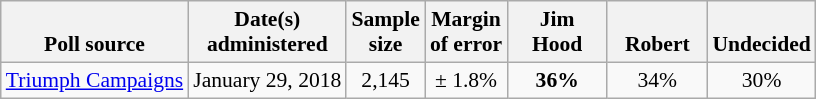<table class="wikitable" style="font-size:90%;text-align:center;">
<tr valign=bottom>
<th>Poll source</th>
<th>Date(s)<br>administered</th>
<th>Sample<br>size</th>
<th>Margin<br>of error</th>
<th style="width:60px;">Jim<br>Hood</th>
<th style="width:60px;">Robert<br></th>
<th>Undecided</th>
</tr>
<tr>
<td style="text-align:left;"><a href='#'>Triumph Campaigns</a></td>
<td>January 29, 2018</td>
<td>2,145</td>
<td>± 1.8%</td>
<td><strong>36%</strong></td>
<td>34%</td>
<td>30%</td>
</tr>
</table>
